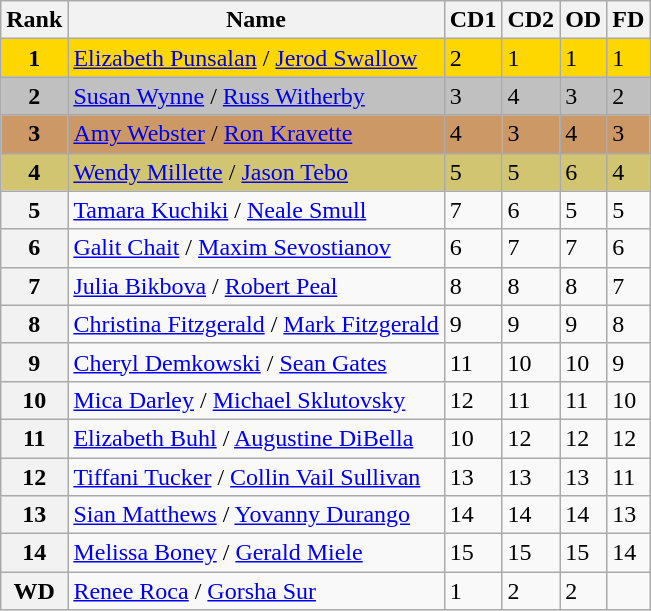<table class="wikitable">
<tr>
<th>Rank</th>
<th>Name</th>
<th>CD1</th>
<th>CD2</th>
<th>OD</th>
<th>FD</th>
</tr>
<tr bgcolor="gold">
<td align="center"><strong>1</strong></td>
<td><a href='#'>Elizabeth Punsalan</a> / <a href='#'>Jerod Swallow</a></td>
<td>2</td>
<td>1</td>
<td>1</td>
<td>1</td>
</tr>
<tr bgcolor="silver">
<td align="center"><strong>2</strong></td>
<td><a href='#'>Susan Wynne</a> / <a href='#'>Russ Witherby</a></td>
<td>3</td>
<td>4</td>
<td>3</td>
<td>2</td>
</tr>
<tr bgcolor="cc9966">
<td align="center"><strong>3</strong></td>
<td><a href='#'>Amy Webster</a> / <a href='#'>Ron Kravette</a></td>
<td>4</td>
<td>3</td>
<td>4</td>
<td>3</td>
</tr>
<tr bgcolor="#d1c571">
<td align="center"><strong>4</strong></td>
<td><a href='#'>Wendy Millette</a> / <a href='#'>Jason Tebo</a></td>
<td>5</td>
<td>5</td>
<td>6</td>
<td>4</td>
</tr>
<tr>
<th>5</th>
<td><a href='#'>Tamara Kuchiki</a> / <a href='#'>Neale Smull</a></td>
<td>7</td>
<td>6</td>
<td>5</td>
<td>5</td>
</tr>
<tr>
<th>6</th>
<td><a href='#'>Galit Chait</a> / <a href='#'>Maxim Sevostianov</a></td>
<td>6</td>
<td>7</td>
<td>7</td>
<td>6</td>
</tr>
<tr>
<th>7</th>
<td><a href='#'>Julia Bikbova</a> / <a href='#'>Robert Peal</a></td>
<td>8</td>
<td>8</td>
<td>8</td>
<td>7</td>
</tr>
<tr>
<th>8</th>
<td><a href='#'>Christina Fitzgerald</a> / <a href='#'>Mark Fitzgerald</a></td>
<td>9</td>
<td>9</td>
<td>9</td>
<td>8</td>
</tr>
<tr>
<th>9</th>
<td><a href='#'>Cheryl Demkowski</a> / <a href='#'>Sean Gates</a></td>
<td>11</td>
<td>10</td>
<td>10</td>
<td>9</td>
</tr>
<tr>
<th>10</th>
<td><a href='#'>Mica Darley</a> / <a href='#'>Michael Sklutovsky</a></td>
<td>12</td>
<td>11</td>
<td>11</td>
<td>10</td>
</tr>
<tr>
<th>11</th>
<td><a href='#'>Elizabeth Buhl</a> / <a href='#'>Augustine DiBella</a></td>
<td>10</td>
<td>12</td>
<td>12</td>
<td>12</td>
</tr>
<tr>
<th>12</th>
<td><a href='#'>Tiffani Tucker</a> / <a href='#'>Collin Vail Sullivan</a></td>
<td>13</td>
<td>13</td>
<td>13</td>
<td>11</td>
</tr>
<tr>
<th>13</th>
<td><a href='#'>Sian Matthews</a> / <a href='#'>Yovanny Durango</a></td>
<td>14</td>
<td>14</td>
<td>14</td>
<td>13</td>
</tr>
<tr>
<th>14</th>
<td><a href='#'>Melissa Boney</a> / <a href='#'>Gerald Miele</a></td>
<td>15</td>
<td>15</td>
<td>15</td>
<td>14</td>
</tr>
<tr>
<th>WD</th>
<td><a href='#'>Renee Roca</a> / <a href='#'>Gorsha Sur</a></td>
<td>1</td>
<td>2</td>
<td>2</td>
<td></td>
</tr>
</table>
